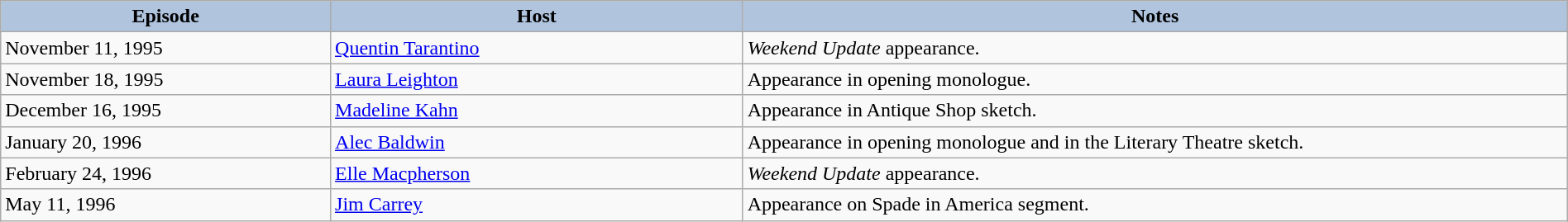<table class="wikitable" style="width:100%;">
<tr>
<th style="background:#b0c4de; width:20%;">Episode</th>
<th style="background:#b0c4de; width:25%;">Host</th>
<th style="background:#b0c4de; width:50%;">Notes</th>
</tr>
<tr>
<td>November 11, 1995</td>
<td><a href='#'>Quentin Tarantino</a></td>
<td><em>Weekend Update</em> appearance.</td>
</tr>
<tr>
<td>November 18, 1995</td>
<td><a href='#'>Laura Leighton</a></td>
<td>Appearance in opening monologue.</td>
</tr>
<tr>
<td>December 16, 1995</td>
<td><a href='#'>Madeline Kahn</a></td>
<td>Appearance in Antique Shop sketch.</td>
</tr>
<tr>
<td>January 20, 1996</td>
<td><a href='#'>Alec Baldwin</a></td>
<td>Appearance in opening monologue and in the Literary Theatre sketch.</td>
</tr>
<tr>
<td>February 24, 1996</td>
<td><a href='#'>Elle Macpherson</a></td>
<td><em>Weekend Update</em> appearance.</td>
</tr>
<tr>
<td>May 11, 1996</td>
<td><a href='#'>Jim Carrey</a></td>
<td>Appearance on Spade in America segment.</td>
</tr>
</table>
